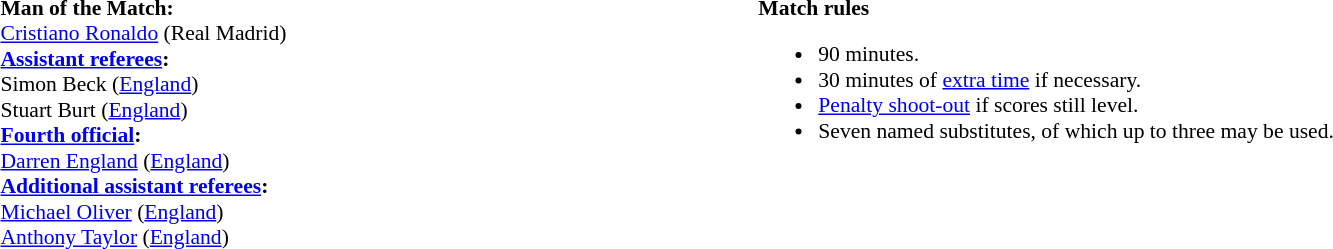<table width=100% style="font-size:90%">
<tr>
<td><br><strong>Man of the Match:</strong>
<br><a href='#'>Cristiano Ronaldo</a> (Real Madrid)<br><strong><a href='#'>Assistant referees</a>:</strong>
<br>Simon Beck (<a href='#'>England</a>)
<br>Stuart Burt (<a href='#'>England</a>)
<br><strong><a href='#'>Fourth official</a>:</strong>
<br><a href='#'>Darren England</a> (<a href='#'>England</a>)
<br><strong><a href='#'>Additional assistant referees</a>:</strong>
<br><a href='#'>Michael Oliver</a> (<a href='#'>England</a>)
<br><a href='#'>Anthony Taylor</a> (<a href='#'>England</a>)</td>
<td style="width:60%;vertical-align:top"><br><strong>Match rules</strong><ul><li>90 minutes.</li><li>30 minutes of <a href='#'>extra time</a> if necessary.</li><li><a href='#'>Penalty shoot-out</a> if scores still level.</li><li>Seven named substitutes, of which up to three may be used.</li></ul></td>
</tr>
</table>
